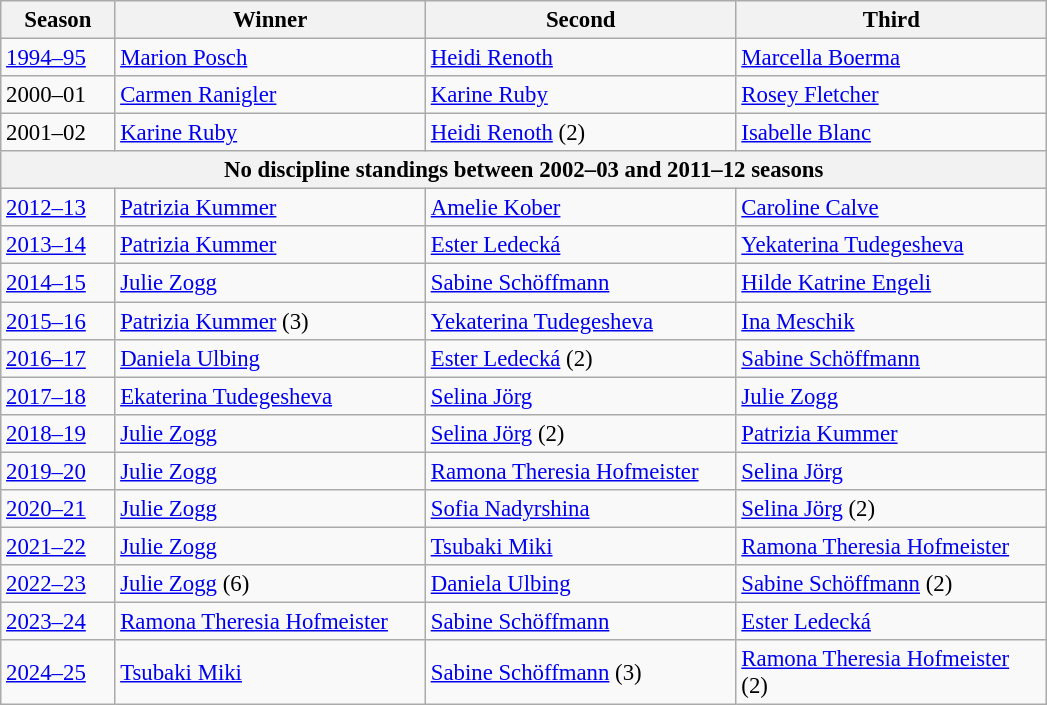<table class="wikitable" style="font-size:95%;">
<tr>
<th width="69">Season</th>
<th width="200">Winner</th>
<th width="200">Second</th>
<th width="200">Third</th>
</tr>
<tr>
<td><a href='#'>1994–95</a></td>
<td> <a href='#'>Marion Posch</a></td>
<td> <a href='#'>Heidi Renoth</a></td>
<td> <a href='#'>Marcella Boerma</a></td>
</tr>
<tr>
<td>2000–01</td>
<td> <a href='#'>Carmen Ranigler</a></td>
<td> <a href='#'>Karine Ruby</a></td>
<td> <a href='#'>Rosey Fletcher</a></td>
</tr>
<tr>
<td>2001–02</td>
<td> <a href='#'>Karine Ruby</a></td>
<td> <a href='#'>Heidi Renoth</a> (2)</td>
<td> <a href='#'>Isabelle Blanc</a></td>
</tr>
<tr>
<th colspan=4>No discipline standings between 2002–03 and 2011–12 seasons</th>
</tr>
<tr>
<td><a href='#'>2012–13</a></td>
<td> <a href='#'>Patrizia Kummer</a></td>
<td> <a href='#'>Amelie Kober</a></td>
<td> <a href='#'>Caroline Calve</a></td>
</tr>
<tr>
<td><a href='#'>2013–14</a></td>
<td> <a href='#'>Patrizia Kummer</a></td>
<td> <a href='#'>Ester Ledecká</a></td>
<td> <a href='#'>Yekaterina Tudegesheva</a></td>
</tr>
<tr>
<td><a href='#'>2014–15</a></td>
<td> <a href='#'>Julie Zogg</a></td>
<td> <a href='#'>Sabine Schöffmann</a></td>
<td> <a href='#'>Hilde Katrine Engeli</a></td>
</tr>
<tr>
<td><a href='#'>2015–16</a></td>
<td> <a href='#'>Patrizia Kummer</a> (3)</td>
<td> <a href='#'>Yekaterina Tudegesheva</a></td>
<td> <a href='#'>Ina Meschik</a></td>
</tr>
<tr>
<td><a href='#'>2016–17</a></td>
<td> <a href='#'>Daniela Ulbing</a></td>
<td> <a href='#'>Ester Ledecká</a> (2)</td>
<td> <a href='#'>Sabine Schöffmann</a></td>
</tr>
<tr>
<td><a href='#'>2017–18</a></td>
<td> <a href='#'>Ekaterina Tudegesheva</a></td>
<td> <a href='#'>Selina Jörg</a></td>
<td> <a href='#'>Julie Zogg</a></td>
</tr>
<tr>
<td><a href='#'>2018–19</a></td>
<td> <a href='#'>Julie Zogg</a></td>
<td> <a href='#'>Selina Jörg</a> (2)</td>
<td> <a href='#'>Patrizia Kummer</a></td>
</tr>
<tr>
<td><a href='#'>2019–20</a></td>
<td> <a href='#'>Julie Zogg</a></td>
<td> <a href='#'>Ramona Theresia Hofmeister</a></td>
<td> <a href='#'>Selina Jörg</a></td>
</tr>
<tr>
<td><a href='#'>2020–21</a></td>
<td> <a href='#'>Julie Zogg</a></td>
<td> <a href='#'>Sofia Nadyrshina</a></td>
<td> <a href='#'>Selina Jörg</a> (2)</td>
</tr>
<tr>
<td><a href='#'>2021–22</a></td>
<td> <a href='#'>Julie Zogg</a></td>
<td> <a href='#'>Tsubaki Miki</a></td>
<td> <a href='#'>Ramona Theresia Hofmeister</a></td>
</tr>
<tr>
<td><a href='#'>2022–23</a></td>
<td> <a href='#'>Julie Zogg</a> (6)</td>
<td> <a href='#'>Daniela Ulbing</a></td>
<td> <a href='#'>Sabine Schöffmann</a> (2)</td>
</tr>
<tr>
<td><a href='#'>2023–24</a></td>
<td> <a href='#'>Ramona Theresia Hofmeister</a></td>
<td> <a href='#'>Sabine Schöffmann</a></td>
<td> <a href='#'>Ester Ledecká</a></td>
</tr>
<tr>
<td><a href='#'>2024–25</a></td>
<td> <a href='#'>Tsubaki Miki</a></td>
<td> <a href='#'>Sabine Schöffmann</a> (3)</td>
<td> <a href='#'>Ramona Theresia Hofmeister</a> (2)</td>
</tr>
</table>
